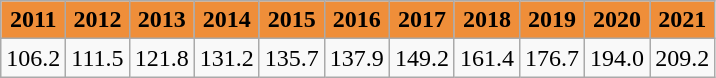<table class="wikitable" border="1">
<tr align="center" style="background:#ef8e39;">
<td><strong>2011</strong></td>
<td><strong>2012</strong></td>
<td><strong>2013</strong></td>
<td><strong>2014</strong></td>
<td><strong>2015</strong></td>
<td><strong>2016</strong></td>
<td><strong>2017</strong></td>
<td><strong>2018</strong></td>
<td><strong>2019</strong></td>
<td><strong>2020</strong></td>
<td><strong>2021</strong></td>
</tr>
<tr>
<td>106.2</td>
<td>111.5</td>
<td>121.8</td>
<td>131.2</td>
<td>135.7</td>
<td>137.9</td>
<td>149.2</td>
<td>161.4</td>
<td>176.7</td>
<td>194.0</td>
<td>209.2</td>
</tr>
</table>
